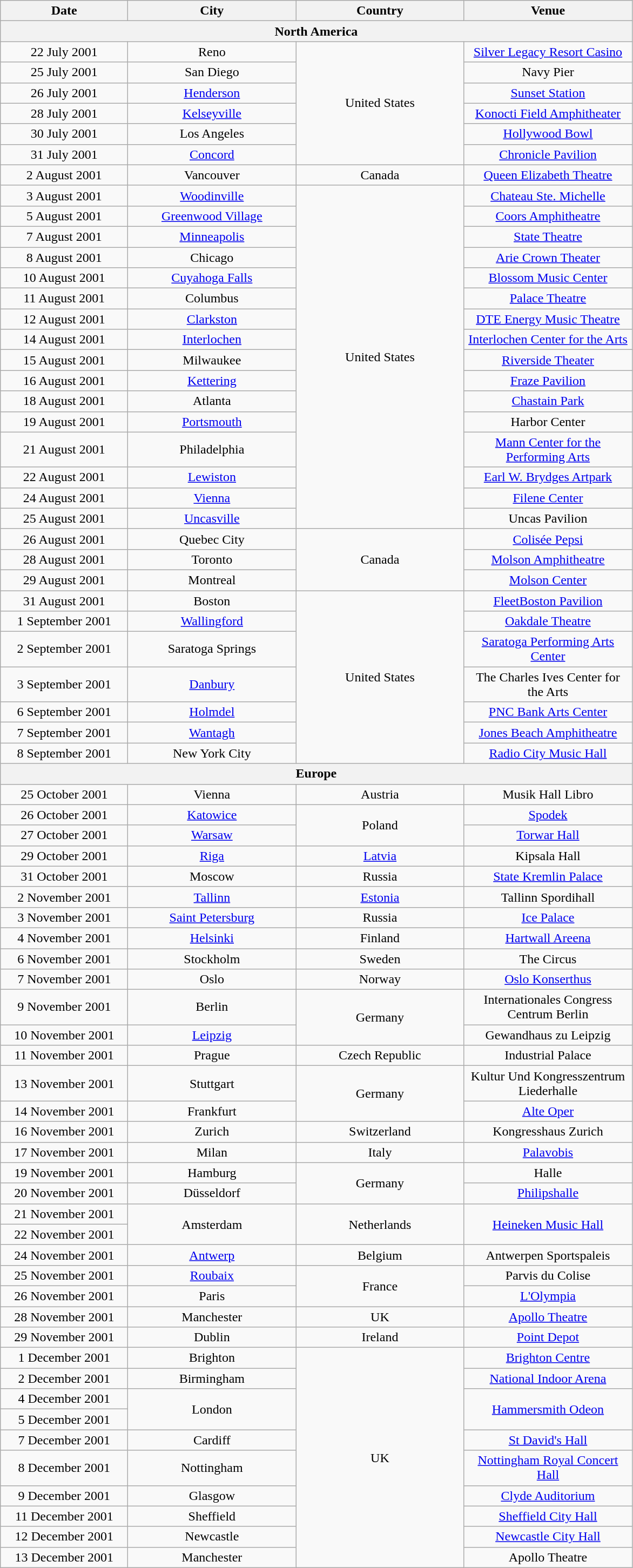<table class="wikitable" style="text-align:center;">
<tr>
<th style="width:150px;">Date</th>
<th style="width:200px;">City</th>
<th style="width:200px;">Country</th>
<th style="width:200px;">Venue</th>
</tr>
<tr>
<th colspan="4">North America</th>
</tr>
<tr>
<td>22 July 2001</td>
<td>Reno</td>
<td rowspan="6">United States</td>
<td><a href='#'>Silver Legacy Resort Casino</a></td>
</tr>
<tr>
<td>25 July 2001</td>
<td>San Diego</td>
<td>Navy Pier</td>
</tr>
<tr>
<td>26 July 2001</td>
<td><a href='#'>Henderson</a></td>
<td><a href='#'>Sunset Station</a></td>
</tr>
<tr>
<td>28 July 2001</td>
<td><a href='#'>Kelseyville</a></td>
<td><a href='#'>Konocti Field Amphitheater</a></td>
</tr>
<tr>
<td>30 July 2001</td>
<td>Los Angeles</td>
<td><a href='#'>Hollywood Bowl</a></td>
</tr>
<tr>
<td>31 July 2001</td>
<td><a href='#'>Concord</a></td>
<td><a href='#'>Chronicle Pavilion</a></td>
</tr>
<tr>
<td>2 August 2001</td>
<td>Vancouver</td>
<td>Canada</td>
<td><a href='#'>Queen Elizabeth Theatre</a></td>
</tr>
<tr>
<td>3 August 2001</td>
<td><a href='#'>Woodinville</a></td>
<td rowspan="16">United States</td>
<td><a href='#'>Chateau Ste. Michelle</a></td>
</tr>
<tr>
<td>5 August 2001</td>
<td><a href='#'>Greenwood Village</a></td>
<td><a href='#'>Coors Amphitheatre</a></td>
</tr>
<tr>
<td>7 August 2001</td>
<td><a href='#'>Minneapolis</a></td>
<td><a href='#'>State Theatre</a></td>
</tr>
<tr>
<td>8 August 2001</td>
<td>Chicago</td>
<td><a href='#'>Arie Crown Theater</a></td>
</tr>
<tr>
<td>10 August 2001</td>
<td><a href='#'>Cuyahoga Falls</a></td>
<td><a href='#'>Blossom Music Center</a></td>
</tr>
<tr>
<td>11 August 2001</td>
<td>Columbus</td>
<td><a href='#'>Palace Theatre</a></td>
</tr>
<tr>
<td>12 August 2001</td>
<td><a href='#'>Clarkston</a></td>
<td><a href='#'>DTE Energy Music Theatre</a></td>
</tr>
<tr>
<td>14 August 2001</td>
<td><a href='#'>Interlochen</a></td>
<td><a href='#'>Interlochen Center for the Arts</a></td>
</tr>
<tr>
<td>15 August 2001</td>
<td>Milwaukee</td>
<td><a href='#'>Riverside Theater</a></td>
</tr>
<tr>
<td>16 August 2001</td>
<td><a href='#'>Kettering</a></td>
<td><a href='#'>Fraze Pavilion</a></td>
</tr>
<tr>
<td>18 August 2001</td>
<td>Atlanta</td>
<td><a href='#'>Chastain Park</a></td>
</tr>
<tr>
<td>19 August 2001</td>
<td><a href='#'>Portsmouth</a></td>
<td>Harbor Center</td>
</tr>
<tr>
<td>21 August 2001</td>
<td>Philadelphia</td>
<td><a href='#'>Mann Center for the Performing Arts</a></td>
</tr>
<tr>
<td>22 August 2001</td>
<td><a href='#'>Lewiston</a></td>
<td><a href='#'>Earl W. Brydges Artpark</a></td>
</tr>
<tr>
<td>24 August 2001</td>
<td><a href='#'>Vienna</a></td>
<td><a href='#'>Filene Center</a></td>
</tr>
<tr>
<td>25 August 2001</td>
<td><a href='#'>Uncasville</a></td>
<td>Uncas Pavilion</td>
</tr>
<tr>
<td>26 August 2001</td>
<td>Quebec City</td>
<td rowspan="3">Canada</td>
<td><a href='#'>Colisée Pepsi</a></td>
</tr>
<tr>
<td>28 August 2001</td>
<td>Toronto</td>
<td><a href='#'>Molson Amphitheatre</a></td>
</tr>
<tr>
<td>29 August 2001</td>
<td>Montreal</td>
<td><a href='#'>Molson Center</a></td>
</tr>
<tr>
<td>31 August 2001</td>
<td>Boston</td>
<td rowspan="7">United States</td>
<td><a href='#'>FleetBoston Pavilion</a></td>
</tr>
<tr>
<td>1 September 2001</td>
<td><a href='#'>Wallingford</a></td>
<td><a href='#'>Oakdale Theatre</a></td>
</tr>
<tr>
<td>2 September 2001</td>
<td>Saratoga Springs</td>
<td><a href='#'>Saratoga Performing Arts Center</a></td>
</tr>
<tr>
<td>3 September 2001</td>
<td><a href='#'>Danbury</a></td>
<td>The Charles Ives Center for the Arts</td>
</tr>
<tr>
<td>6 September 2001</td>
<td><a href='#'>Holmdel</a></td>
<td><a href='#'>PNC Bank Arts Center</a></td>
</tr>
<tr>
<td>7 September 2001</td>
<td><a href='#'>Wantagh</a></td>
<td><a href='#'>Jones Beach Amphitheatre</a></td>
</tr>
<tr>
<td>8 September 2001</td>
<td>New York City</td>
<td><a href='#'>Radio City Music Hall</a></td>
</tr>
<tr>
<th colspan="4">Europe</th>
</tr>
<tr>
<td>25 October 2001</td>
<td>Vienna</td>
<td>Austria</td>
<td>Musik Hall Libro</td>
</tr>
<tr>
<td>26 October 2001</td>
<td><a href='#'>Katowice</a></td>
<td rowspan="2">Poland</td>
<td><a href='#'>Spodek</a></td>
</tr>
<tr>
<td>27 October 2001</td>
<td><a href='#'>Warsaw</a></td>
<td><a href='#'>Torwar Hall</a></td>
</tr>
<tr>
<td>29 October 2001</td>
<td><a href='#'>Riga</a></td>
<td><a href='#'>Latvia</a></td>
<td>Kipsala Hall</td>
</tr>
<tr>
<td>31 October 2001</td>
<td>Moscow</td>
<td>Russia</td>
<td><a href='#'>State Kremlin Palace</a></td>
</tr>
<tr>
<td>2 November 2001</td>
<td><a href='#'>Tallinn</a></td>
<td><a href='#'>Estonia</a></td>
<td>Tallinn Spordihall</td>
</tr>
<tr>
<td>3 November 2001</td>
<td><a href='#'>Saint Petersburg</a></td>
<td>Russia</td>
<td><a href='#'>Ice Palace</a></td>
</tr>
<tr>
<td>4 November 2001</td>
<td><a href='#'>Helsinki</a></td>
<td>Finland</td>
<td><a href='#'>Hartwall Areena</a></td>
</tr>
<tr>
<td>6 November 2001</td>
<td>Stockholm</td>
<td>Sweden</td>
<td>The Circus</td>
</tr>
<tr>
<td>7 November 2001</td>
<td>Oslo</td>
<td>Norway</td>
<td><a href='#'>Oslo Konserthus</a></td>
</tr>
<tr>
<td>9 November 2001</td>
<td>Berlin</td>
<td rowspan="2">Germany</td>
<td>Internationales Congress Centrum Berlin</td>
</tr>
<tr>
<td>10 November 2001</td>
<td><a href='#'>Leipzig</a></td>
<td>Gewandhaus zu Leipzig</td>
</tr>
<tr>
<td>11 November 2001</td>
<td>Prague</td>
<td>Czech Republic</td>
<td>Industrial Palace</td>
</tr>
<tr>
<td>13 November 2001</td>
<td>Stuttgart</td>
<td rowspan="2">Germany</td>
<td>Kultur Und Kongresszentrum Liederhalle</td>
</tr>
<tr>
<td>14 November 2001</td>
<td>Frankfurt</td>
<td><a href='#'>Alte Oper</a></td>
</tr>
<tr>
<td>16 November 2001</td>
<td>Zurich</td>
<td>Switzerland</td>
<td>Kongresshaus Zurich</td>
</tr>
<tr>
<td>17 November 2001</td>
<td>Milan</td>
<td>Italy</td>
<td><a href='#'>Palavobis</a></td>
</tr>
<tr>
<td>19 November 2001</td>
<td>Hamburg</td>
<td rowspan="2">Germany</td>
<td>Halle</td>
</tr>
<tr>
<td>20 November 2001</td>
<td>Düsseldorf</td>
<td><a href='#'>Philipshalle</a></td>
</tr>
<tr>
<td>21 November 2001</td>
<td rowspan="2">Amsterdam</td>
<td rowspan="2">Netherlands</td>
<td rowspan="2"><a href='#'>Heineken Music Hall</a></td>
</tr>
<tr>
<td>22 November 2001</td>
</tr>
<tr>
<td>24 November 2001</td>
<td><a href='#'>Antwerp</a></td>
<td>Belgium</td>
<td>Antwerpen Sportspaleis</td>
</tr>
<tr>
<td>25 November 2001</td>
<td><a href='#'>Roubaix</a></td>
<td rowspan="2">France</td>
<td>Parvis du Colise</td>
</tr>
<tr>
<td>26 November 2001</td>
<td>Paris</td>
<td><a href='#'>L'Olympia</a></td>
</tr>
<tr>
<td>28 November 2001</td>
<td>Manchester</td>
<td>UK</td>
<td><a href='#'>Apollo Theatre</a></td>
</tr>
<tr>
<td>29 November 2001</td>
<td>Dublin</td>
<td>Ireland</td>
<td><a href='#'>Point Depot</a></td>
</tr>
<tr>
<td>1 December 2001</td>
<td>Brighton</td>
<td rowspan="10">UK</td>
<td><a href='#'>Brighton Centre</a></td>
</tr>
<tr>
<td>2 December 2001</td>
<td>Birmingham</td>
<td><a href='#'>National Indoor Arena</a></td>
</tr>
<tr>
<td>4 December 2001</td>
<td rowspan="2">London</td>
<td rowspan="2"><a href='#'>Hammersmith Odeon</a></td>
</tr>
<tr>
<td>5 December 2001</td>
</tr>
<tr>
<td>7 December 2001</td>
<td>Cardiff</td>
<td><a href='#'>St David's Hall</a></td>
</tr>
<tr>
<td>8 December 2001</td>
<td>Nottingham</td>
<td><a href='#'>Nottingham Royal Concert Hall</a></td>
</tr>
<tr>
<td>9 December 2001</td>
<td>Glasgow</td>
<td><a href='#'>Clyde Auditorium</a></td>
</tr>
<tr>
<td>11 December 2001</td>
<td>Sheffield</td>
<td><a href='#'>Sheffield City Hall</a></td>
</tr>
<tr>
<td>12 December 2001</td>
<td>Newcastle</td>
<td><a href='#'>Newcastle City Hall</a></td>
</tr>
<tr>
<td>13 December 2001</td>
<td>Manchester</td>
<td>Apollo Theatre</td>
</tr>
</table>
